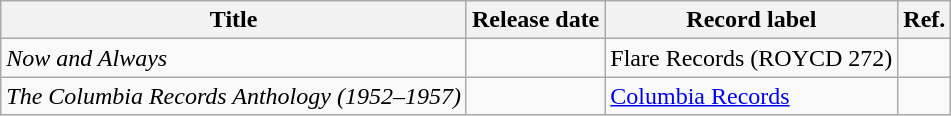<table class="wikitable">
<tr>
<th>Title</th>
<th>Release date</th>
<th>Record label</th>
<th>Ref.</th>
</tr>
<tr>
<td><em>Now and Always</em></td>
<td></td>
<td>Flare Records (ROYCD 272)</td>
<td></td>
</tr>
<tr>
<td><em>The Columbia Records Anthology (1952–1957)</em></td>
<td></td>
<td><a href='#'>Columbia Records</a></td>
<td></td>
</tr>
</table>
